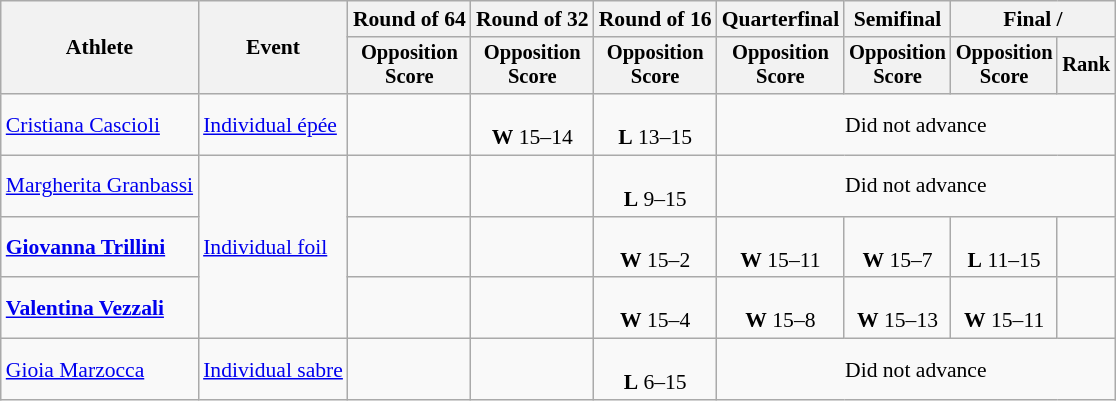<table class="wikitable" style="font-size:90%">
<tr>
<th rowspan="2">Athlete</th>
<th rowspan="2">Event</th>
<th>Round of 64</th>
<th>Round of 32</th>
<th>Round of 16</th>
<th>Quarterfinal</th>
<th>Semifinal</th>
<th colspan=2>Final / </th>
</tr>
<tr style="font-size:95%">
<th>Opposition <br> Score</th>
<th>Opposition <br> Score</th>
<th>Opposition <br> Score</th>
<th>Opposition <br> Score</th>
<th>Opposition <br> Score</th>
<th>Opposition <br> Score</th>
<th>Rank</th>
</tr>
<tr align=center>
<td align=left><a href='#'>Cristiana Cascioli</a></td>
<td align=left><a href='#'>Individual épée</a></td>
<td></td>
<td><br><strong>W</strong> 15–14</td>
<td><br><strong>L</strong> 13–15</td>
<td colspan=4>Did not advance</td>
</tr>
<tr align=center>
<td align=left><a href='#'>Margherita Granbassi</a></td>
<td align=left rowspan=3><a href='#'>Individual foil</a></td>
<td></td>
<td></td>
<td><br><strong>L</strong> 9–15</td>
<td colspan=4>Did not advance</td>
</tr>
<tr align=center>
<td align=left><strong><a href='#'>Giovanna Trillini</a></strong></td>
<td></td>
<td></td>
<td><br><strong>W</strong> 15–2</td>
<td><br><strong>W</strong> 15–11</td>
<td><br><strong>W</strong> 15–7</td>
<td><br><strong>L</strong> 11–15</td>
<td></td>
</tr>
<tr align=center>
<td align=left><strong><a href='#'>Valentina Vezzali</a></strong></td>
<td></td>
<td></td>
<td><br><strong>W</strong> 15–4</td>
<td><br><strong>W</strong> 15–8</td>
<td><br><strong>W</strong> 15–13</td>
<td><br><strong>W</strong> 15–11</td>
<td></td>
</tr>
<tr align=center>
<td align=left><a href='#'>Gioia Marzocca</a></td>
<td align=left><a href='#'>Individual sabre</a></td>
<td></td>
<td></td>
<td><br><strong>L</strong> 6–15</td>
<td colspan=4>Did not advance</td>
</tr>
</table>
